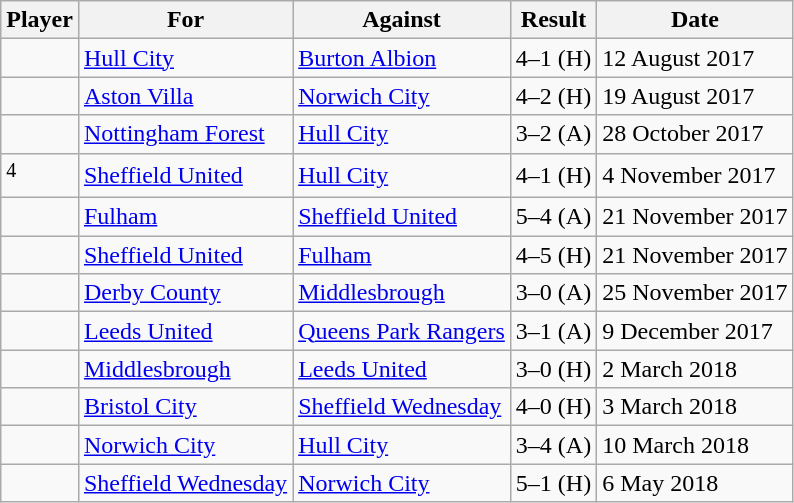<table class="wikitable sortable">
<tr>
<th>Player</th>
<th>For</th>
<th>Against</th>
<th style="text-align:center;">Result</th>
<th>Date</th>
</tr>
<tr>
<td> </td>
<td><a href='#'>Hull City</a></td>
<td><a href='#'>Burton Albion</a></td>
<td>4–1 (H)</td>
<td>12 August 2017</td>
</tr>
<tr>
<td> </td>
<td><a href='#'>Aston Villa</a></td>
<td><a href='#'>Norwich City</a></td>
<td>4–2 (H)</td>
<td>19 August 2017</td>
</tr>
<tr>
<td> </td>
<td><a href='#'>Nottingham Forest</a></td>
<td><a href='#'>Hull City</a></td>
<td>3–2 (A)</td>
<td>28 October 2017</td>
</tr>
<tr>
<td> <sup>4</sup></td>
<td><a href='#'>Sheffield United</a></td>
<td><a href='#'>Hull City</a></td>
<td>4–1 (H)</td>
<td>4 November 2017</td>
</tr>
<tr>
<td> </td>
<td><a href='#'>Fulham</a></td>
<td><a href='#'>Sheffield United</a></td>
<td>5–4 (A)</td>
<td>21 November 2017</td>
</tr>
<tr>
<td> </td>
<td><a href='#'>Sheffield United</a></td>
<td><a href='#'>Fulham</a></td>
<td>4–5 (H)</td>
<td>21 November 2017</td>
</tr>
<tr>
<td> </td>
<td><a href='#'>Derby County</a></td>
<td><a href='#'>Middlesbrough</a></td>
<td>3–0 (A)</td>
<td>25 November 2017</td>
</tr>
<tr>
<td> </td>
<td><a href='#'>Leeds United</a></td>
<td><a href='#'>Queens Park Rangers</a></td>
<td>3–1 (A)</td>
<td>9 December 2017</td>
</tr>
<tr>
<td> </td>
<td><a href='#'>Middlesbrough</a></td>
<td><a href='#'>Leeds United</a></td>
<td>3–0 (H)</td>
<td>2 March 2018</td>
</tr>
<tr>
<td> </td>
<td><a href='#'>Bristol City</a></td>
<td><a href='#'>Sheffield Wednesday</a></td>
<td>4–0 (H)</td>
<td>3 March 2018</td>
</tr>
<tr>
<td> </td>
<td><a href='#'>Norwich City</a></td>
<td><a href='#'>Hull City</a></td>
<td>3–4 (A)</td>
<td>10 March 2018</td>
</tr>
<tr>
<td> </td>
<td><a href='#'>Sheffield Wednesday</a></td>
<td><a href='#'>Norwich City</a></td>
<td>5–1 (H)</td>
<td>6 May 2018</td>
</tr>
</table>
